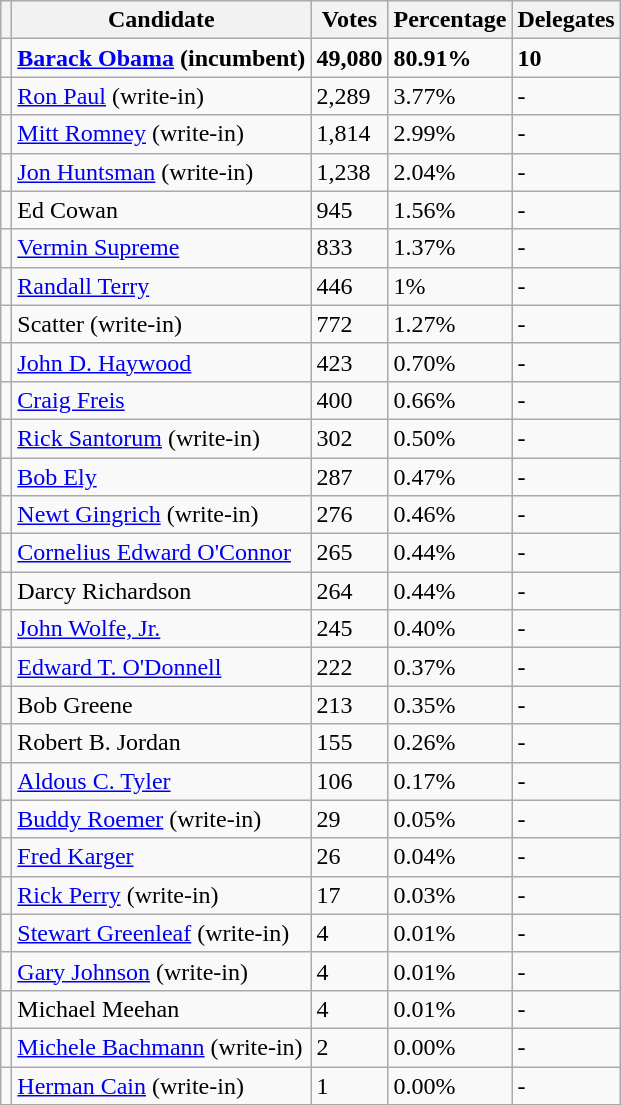<table class="wikitable sortable">
<tr valign=bottom>
<th class="unsortable"></th>
<th>Candidate</th>
<th>Votes</th>
<th>Percentage</th>
<th>Delegates</th>
</tr>
<tr>
<td></td>
<td><strong><a href='#'>Barack Obama</a></strong> <strong>(incumbent)</strong></td>
<td><strong>49,080</strong></td>
<td><strong>80.91%</strong></td>
<td><strong>10</strong></td>
</tr>
<tr>
<td></td>
<td><a href='#'>Ron Paul</a> (write-in)</td>
<td>2,289</td>
<td>3.77%</td>
<td>-</td>
</tr>
<tr>
<td></td>
<td><a href='#'>Mitt Romney</a> (write-in)</td>
<td>1,814</td>
<td>2.99%</td>
<td>-</td>
</tr>
<tr>
<td></td>
<td><a href='#'>Jon Huntsman</a> (write-in)</td>
<td>1,238</td>
<td>2.04%</td>
<td>-</td>
</tr>
<tr>
<td></td>
<td>Ed Cowan</td>
<td>945</td>
<td>1.56%</td>
<td>-</td>
</tr>
<tr>
<td></td>
<td><a href='#'>Vermin Supreme</a></td>
<td>833</td>
<td>1.37%</td>
<td>-</td>
</tr>
<tr>
<td></td>
<td><a href='#'>Randall Terry</a></td>
<td>446</td>
<td>1%</td>
<td>-</td>
</tr>
<tr>
<td></td>
<td>Scatter (write-in)</td>
<td>772</td>
<td>1.27%</td>
<td>-</td>
</tr>
<tr>
<td></td>
<td><a href='#'>John D. Haywood</a></td>
<td>423</td>
<td>0.70%</td>
<td>-</td>
</tr>
<tr>
<td></td>
<td><a href='#'>Craig Freis</a></td>
<td>400</td>
<td>0.66%</td>
<td>-</td>
</tr>
<tr>
<td></td>
<td><a href='#'>Rick Santorum</a> (write-in)</td>
<td>302</td>
<td>0.50%</td>
<td>-</td>
</tr>
<tr>
<td></td>
<td><a href='#'>Bob Ely</a></td>
<td>287</td>
<td>0.47%</td>
<td>-</td>
</tr>
<tr>
<td></td>
<td><a href='#'>Newt Gingrich</a> (write-in)</td>
<td>276</td>
<td>0.46%</td>
<td>-</td>
</tr>
<tr>
<td></td>
<td><a href='#'>Cornelius Edward O'Connor</a></td>
<td>265</td>
<td>0.44%</td>
<td>-</td>
</tr>
<tr>
<td></td>
<td>Darcy Richardson</td>
<td>264</td>
<td>0.44%</td>
<td>-</td>
</tr>
<tr>
<td></td>
<td><a href='#'>John Wolfe, Jr.</a></td>
<td>245</td>
<td>0.40%</td>
<td>-</td>
</tr>
<tr>
<td></td>
<td><a href='#'>Edward T. O'Donnell</a></td>
<td>222</td>
<td>0.37%</td>
<td>-</td>
</tr>
<tr>
<td></td>
<td>Bob Greene</td>
<td>213</td>
<td>0.35%</td>
<td>-</td>
</tr>
<tr>
<td></td>
<td>Robert B. Jordan</td>
<td>155</td>
<td>0.26%</td>
<td>-</td>
</tr>
<tr>
<td></td>
<td><a href='#'>Aldous C. Tyler</a></td>
<td>106</td>
<td>0.17%</td>
<td>-</td>
</tr>
<tr>
<td></td>
<td><a href='#'>Buddy Roemer</a> (write-in)</td>
<td>29</td>
<td>0.05%</td>
<td>-</td>
</tr>
<tr>
<td></td>
<td><a href='#'>Fred Karger</a></td>
<td>26</td>
<td>0.04%</td>
<td>-</td>
</tr>
<tr>
<td></td>
<td><a href='#'>Rick Perry</a> (write-in)</td>
<td>17</td>
<td>0.03%</td>
<td>-</td>
</tr>
<tr>
<td></td>
<td><a href='#'>Stewart Greenleaf</a> (write-in)</td>
<td>4</td>
<td>0.01%</td>
<td>-</td>
</tr>
<tr>
<td></td>
<td><a href='#'>Gary Johnson</a> (write-in)</td>
<td>4</td>
<td>0.01%</td>
<td>-</td>
</tr>
<tr>
<td></td>
<td>Michael Meehan</td>
<td>4</td>
<td>0.01%</td>
<td>-</td>
</tr>
<tr>
<td></td>
<td><a href='#'>Michele Bachmann</a> (write-in)</td>
<td>2</td>
<td>0.00%</td>
<td>-</td>
</tr>
<tr>
<td></td>
<td><a href='#'>Herman Cain</a> (write-in)</td>
<td>1</td>
<td>0.00%</td>
<td>-</td>
</tr>
</table>
